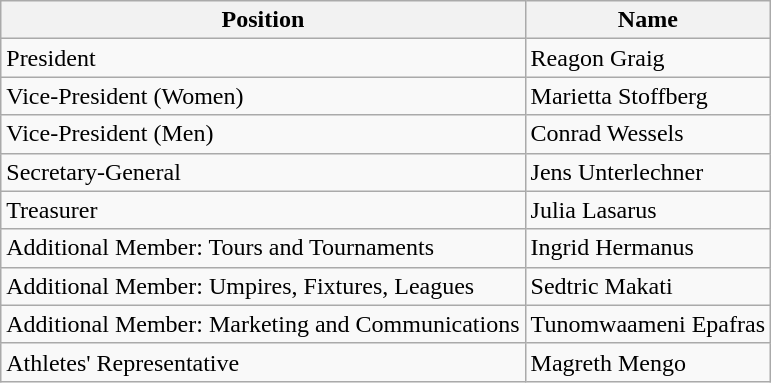<table class="wikitable">
<tr>
<th>Position</th>
<th>Name</th>
</tr>
<tr>
<td>President</td>
<td>Reagon Graig</td>
</tr>
<tr>
<td>Vice-President (Women)</td>
<td>Marietta Stoffberg</td>
</tr>
<tr>
<td>Vice-President (Men)</td>
<td>Conrad Wessels</td>
</tr>
<tr>
<td>Secretary-General</td>
<td>Jens Unterlechner</td>
</tr>
<tr>
<td>Treasurer</td>
<td>Julia Lasarus</td>
</tr>
<tr>
<td>Additional Member: Tours and Tournaments</td>
<td>Ingrid Hermanus</td>
</tr>
<tr>
<td>Additional Member: Umpires, Fixtures, Leagues</td>
<td>Sedtric Makati</td>
</tr>
<tr>
<td>Additional Member: Marketing and Communications</td>
<td>Tunomwaameni Epafras</td>
</tr>
<tr>
<td>Athletes' Representative</td>
<td>Magreth Mengo</td>
</tr>
</table>
